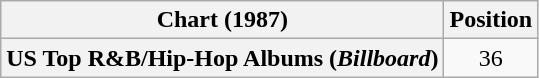<table class="wikitable plainrowheaders" style="text-align:center">
<tr>
<th scope="col">Chart (1987)</th>
<th scope="col">Position</th>
</tr>
<tr>
<th scope="row">US Top R&B/Hip-Hop Albums (<em>Billboard</em>)</th>
<td>36</td>
</tr>
</table>
